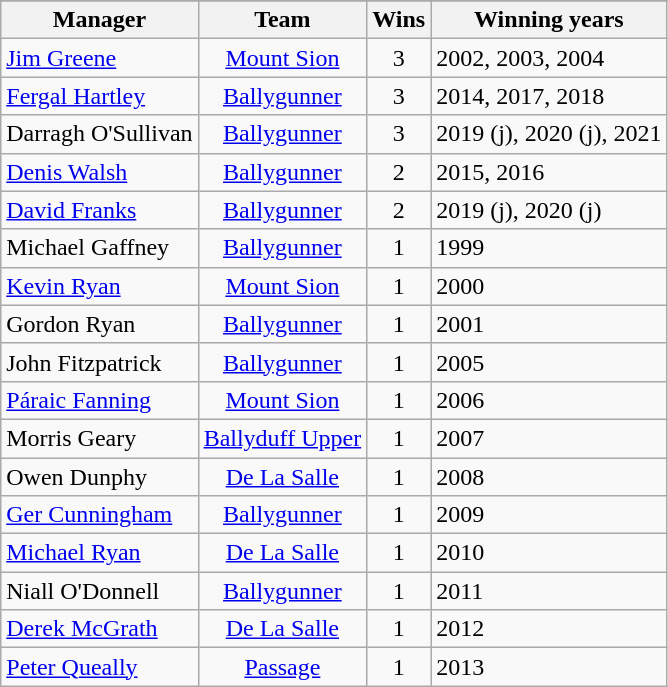<table class="wikitable">
<tr>
</tr>
<tr>
<th>Manager</th>
<th>Team</th>
<th>Wins</th>
<th>Winning years</th>
</tr>
<tr>
<td><a href='#'>Jim Greene</a></td>
<td style="text-align:center"><a href='#'>Mount Sion</a></td>
<td style="text-align:center;">3</td>
<td>2002, 2003, 2004</td>
</tr>
<tr>
<td><a href='#'>Fergal Hartley</a></td>
<td style="text-align:center"><a href='#'>Ballygunner</a></td>
<td style="text-align:center;">3</td>
<td>2014, 2017, 2018</td>
</tr>
<tr>
<td>Darragh O'Sullivan</td>
<td style="text-align:center"><a href='#'>Ballygunner</a></td>
<td style="text-align:center;">3</td>
<td>2019 (j), 2020 (j), 2021</td>
</tr>
<tr>
<td><a href='#'>Denis Walsh</a></td>
<td style="text-align:center"><a href='#'>Ballygunner</a></td>
<td style="text-align:center;">2</td>
<td>2015, 2016</td>
</tr>
<tr>
<td><a href='#'>David Franks</a></td>
<td style="text-align:center"><a href='#'>Ballygunner</a></td>
<td style="text-align:center;">2</td>
<td>2019 (j), 2020 (j)</td>
</tr>
<tr>
<td>Michael Gaffney</td>
<td style="text-align:center"><a href='#'>Ballygunner</a></td>
<td style="text-align:center;">1</td>
<td>1999</td>
</tr>
<tr>
<td><a href='#'>Kevin Ryan</a></td>
<td style="text-align:center"><a href='#'>Mount Sion</a></td>
<td style="text-align:center;">1</td>
<td>2000</td>
</tr>
<tr>
<td>Gordon Ryan</td>
<td style="text-align:center"><a href='#'>Ballygunner</a></td>
<td style="text-align:center;">1</td>
<td>2001</td>
</tr>
<tr>
<td>John Fitzpatrick</td>
<td style="text-align:center"><a href='#'>Ballygunner</a></td>
<td style="text-align:center;">1</td>
<td>2005</td>
</tr>
<tr>
<td><a href='#'>Páraic Fanning</a></td>
<td style="text-align:center"><a href='#'>Mount Sion</a></td>
<td style="text-align:center;">1</td>
<td>2006</td>
</tr>
<tr>
<td>Morris Geary</td>
<td style="text-align:center"><a href='#'>Ballyduff Upper</a></td>
<td style="text-align:center;">1</td>
<td>2007</td>
</tr>
<tr>
<td>Owen Dunphy</td>
<td style="text-align:center"><a href='#'>De La Salle</a></td>
<td style="text-align:center;">1</td>
<td>2008</td>
</tr>
<tr>
<td><a href='#'>Ger Cunningham</a></td>
<td style="text-align:center"><a href='#'>Ballygunner</a></td>
<td style="text-align:center;">1</td>
<td>2009</td>
</tr>
<tr>
<td><a href='#'>Michael Ryan</a></td>
<td style="text-align:center"><a href='#'>De La Salle</a></td>
<td style="text-align:center;">1</td>
<td>2010</td>
</tr>
<tr>
<td>Niall O'Donnell</td>
<td style="text-align:center"><a href='#'>Ballygunner</a></td>
<td style="text-align:center;">1</td>
<td>2011</td>
</tr>
<tr>
<td><a href='#'>Derek McGrath</a></td>
<td style="text-align:center"><a href='#'>De La Salle</a></td>
<td style="text-align:center;">1</td>
<td>2012</td>
</tr>
<tr>
<td><a href='#'>Peter Queally</a></td>
<td style="text-align:center"><a href='#'>Passage</a></td>
<td style="text-align:center;">1</td>
<td>2013</td>
</tr>
</table>
